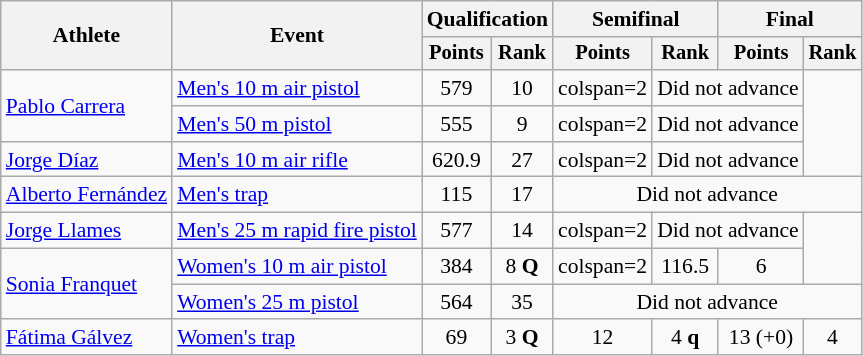<table class="wikitable" style="font-size:90%">
<tr>
<th rowspan="2">Athlete</th>
<th rowspan="2">Event</th>
<th colspan=2>Qualification</th>
<th colspan=2>Semifinal</th>
<th colspan=2>Final</th>
</tr>
<tr style="font-size:95%">
<th>Points</th>
<th>Rank</th>
<th>Points</th>
<th>Rank</th>
<th>Points</th>
<th>Rank</th>
</tr>
<tr align=center>
<td style="text-align:left;" rowspan="2"><a href='#'>Pablo Carrera</a></td>
<td align=left><a href='#'>Men's 10 m air pistol</a></td>
<td>579</td>
<td>10</td>
<td>colspan=2 </td>
<td colspan=2>Did not advance</td>
</tr>
<tr align=center>
<td align=left><a href='#'>Men's 50 m pistol</a></td>
<td>555</td>
<td>9</td>
<td>colspan=2 </td>
<td colspan=2>Did not advance</td>
</tr>
<tr align=center>
<td align=left><a href='#'>Jorge Díaz</a></td>
<td align=left><a href='#'>Men's 10 m air rifle</a></td>
<td>620.9</td>
<td>27</td>
<td>colspan=2 </td>
<td colspan=2>Did not advance</td>
</tr>
<tr align=center>
<td align=left><a href='#'>Alberto Fernández</a></td>
<td align=left><a href='#'>Men's trap</a></td>
<td>115</td>
<td>17</td>
<td colspan=4>Did not advance</td>
</tr>
<tr align=center>
<td align=left><a href='#'>Jorge Llames</a></td>
<td align=left><a href='#'>Men's 25 m rapid fire pistol</a></td>
<td>577</td>
<td>14</td>
<td>colspan=2 </td>
<td colspan=2>Did not advance</td>
</tr>
<tr align=center>
<td style="text-align:left;" rowspan="2"><a href='#'>Sonia Franquet</a></td>
<td align=left><a href='#'>Women's 10 m air pistol</a></td>
<td>384</td>
<td>8 <strong>Q</strong></td>
<td>colspan=2 </td>
<td>116.5</td>
<td>6</td>
</tr>
<tr align=center>
<td align=left><a href='#'>Women's 25 m pistol</a></td>
<td>564</td>
<td>35</td>
<td colspan=4>Did not advance</td>
</tr>
<tr align=center>
<td align=left><a href='#'>Fátima Gálvez</a></td>
<td align=left><a href='#'>Women's trap</a></td>
<td>69</td>
<td>3 <strong>Q</strong></td>
<td>12</td>
<td>4 <strong>q</strong></td>
<td>13 (+0)</td>
<td>4</td>
</tr>
</table>
